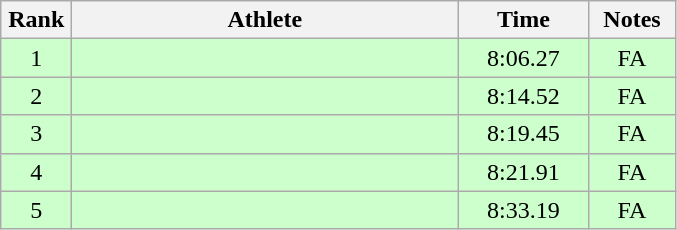<table class="wikitable sortable" style="text-align:center;">
<tr>
<th width=40>Rank</th>
<th width=250>Athlete</th>
<th width=80>Time</th>
<th width=50>Notes</th>
</tr>
<tr bgcolor=ccffcc>
<td>1</td>
<td align=left></td>
<td>8:06.27</td>
<td>FA</td>
</tr>
<tr bgcolor=ccffcc>
<td>2</td>
<td align=left></td>
<td>8:14.52</td>
<td>FA</td>
</tr>
<tr bgcolor=ccffcc>
<td>3</td>
<td align=left></td>
<td>8:19.45</td>
<td>FA</td>
</tr>
<tr bgcolor=ccffcc>
<td>4</td>
<td align=left></td>
<td>8:21.91</td>
<td>FA</td>
</tr>
<tr bgcolor=ccffcc>
<td>5</td>
<td align=left></td>
<td>8:33.19</td>
<td>FA</td>
</tr>
</table>
